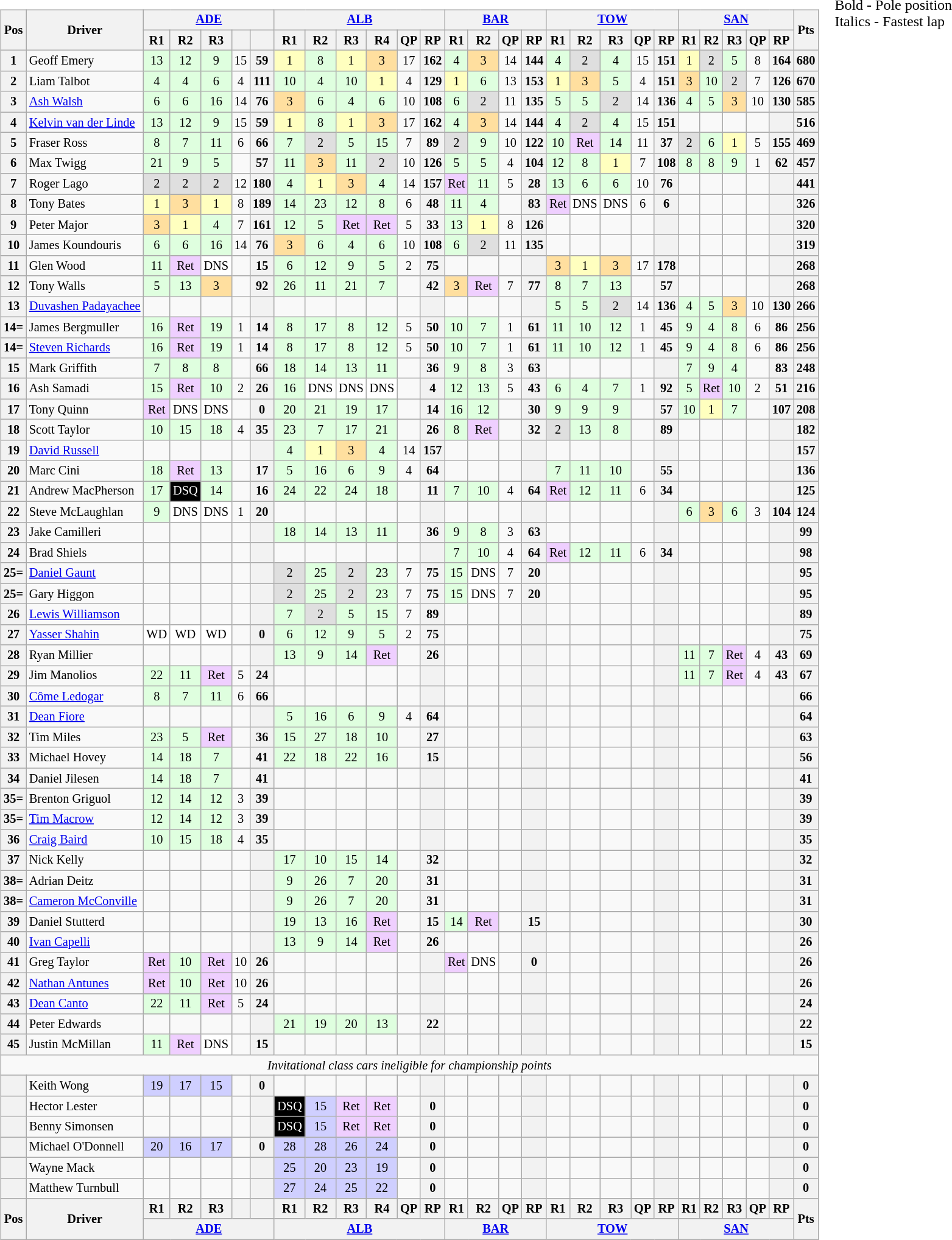<table>
<tr>
<td><br><table class="wikitable" style="font-size: 85%; text-align: center">
<tr valign="top">
<th rowspan=2 valign="middle">Pos</th>
<th rowspan=2 valign="middle">Driver</th>
<th colspan=5><a href='#'>ADE</a><br></th>
<th colspan=6><a href='#'>ALB</a><br></th>
<th colspan=4><a href='#'>BAR</a><br></th>
<th colspan=5><a href='#'>TOW</a><br></th>
<th colspan=5><a href='#'>SAN</a><br></th>
<th rowspan=2 valign="middle">Pts</th>
</tr>
<tr>
<th>R1</th>
<th>R2</th>
<th>R3</th>
<th></th>
<th></th>
<th>R1</th>
<th>R2</th>
<th>R3</th>
<th>R4</th>
<th>QP</th>
<th>RP</th>
<th>R1</th>
<th>R2</th>
<th>QP</th>
<th>RP</th>
<th>R1</th>
<th>R2</th>
<th>R3</th>
<th>QP</th>
<th>RP</th>
<th>R1</th>
<th>R2</th>
<th>R3</th>
<th>QP</th>
<th>RP</th>
</tr>
<tr>
<th>1</th>
<td align=left>Geoff Emery</td>
<td style="background:#dfffdf;">13</td>
<td style="background:#dfffdf;">12</td>
<td style="background:#dfffdf;">9</td>
<td>15</td>
<th>59</th>
<td style="background:#ffffbf;">1</td>
<td style="background:#dfffdf;">8</td>
<td style="background:#ffffbf;">1</td>
<td style="background:#ffdf9f;">3</td>
<td>17</td>
<th>162</th>
<td style="background:#dfffdf;">4</td>
<td style="background:#ffdf9f;">3</td>
<td>14</td>
<th>144</th>
<td style="background:#dfffdf;">4</td>
<td style="background:#dfdfdf;">2</td>
<td style="background:#dfffdf;">4</td>
<td>15</td>
<th>151</th>
<td style="background:#ffffbf;">1</td>
<td style="background:#dfdfdf;">2</td>
<td style="background:#dfffdf;">5</td>
<td>8</td>
<th>164</th>
<th>680</th>
</tr>
<tr>
<th>2</th>
<td align=left>Liam Talbot</td>
<td style="background:#dfffdf;">4</td>
<td style="background:#dfffdf;">4</td>
<td style="background:#dfffdf;">6</td>
<td>4</td>
<th>111</th>
<td style="background:#dfffdf;">10</td>
<td style="background:#dfffdf;">4</td>
<td style="background:#dfffdf;">10</td>
<td style="background:#ffffbf;">1</td>
<td>4</td>
<th>129</th>
<td style="background:#ffffbf;">1</td>
<td style="background:#dfffdf;">6</td>
<td>13</td>
<th>153</th>
<td style="background:#ffffbf;">1</td>
<td style="background:#ffdf9f;">3</td>
<td style="background:#dfffdf;">5</td>
<td>4</td>
<th>151</th>
<td style="background:#ffdf9f;">3</td>
<td style="background:#dfffdf;">10</td>
<td style="background:#dfdfdf;">2</td>
<td>7</td>
<th>126</th>
<th>670</th>
</tr>
<tr>
<th>3</th>
<td align=left><a href='#'>Ash Walsh</a></td>
<td style="background:#dfffdf;">6</td>
<td style="background:#dfffdf;">6</td>
<td style="background:#dfffdf;">16</td>
<td>14</td>
<th>76</th>
<td style="background:#ffdf9f;">3</td>
<td style="background:#dfffdf;">6</td>
<td style="background:#dfffdf;">4</td>
<td style="background:#dfffdf;">6</td>
<td>10</td>
<th>108</th>
<td style="background:#dfffdf;">6</td>
<td style="background:#dfdfdf;">2</td>
<td>11</td>
<th>135</th>
<td style="background:#dfffdf;">5</td>
<td style="background:#dfffdf;">5</td>
<td style="background:#dfdfdf;">2</td>
<td>14</td>
<th>136</th>
<td style="background:#dfffdf;">4</td>
<td style="background:#dfffdf;">5</td>
<td style="background:#ffdf9f;">3</td>
<td>10</td>
<th>130</th>
<th>585</th>
</tr>
<tr>
<th>4</th>
<td align=left><a href='#'>Kelvin van der Linde</a></td>
<td style="background:#dfffdf;">13</td>
<td style="background:#dfffdf;">12</td>
<td style="background:#dfffdf;">9</td>
<td>15</td>
<th>59</th>
<td style="background:#ffffbf;">1</td>
<td style="background:#dfffdf;">8</td>
<td style="background:#ffffbf;">1</td>
<td style="background:#ffdf9f;">3</td>
<td>17</td>
<th>162</th>
<td style="background:#dfffdf;">4</td>
<td style="background:#ffdf9f;">3</td>
<td>14</td>
<th>144</th>
<td style="background:#dfffdf;">4</td>
<td style="background:#dfdfdf;">2</td>
<td style="background:#dfffdf;">4</td>
<td>15</td>
<th>151</th>
<td></td>
<td></td>
<td></td>
<td></td>
<th></th>
<th>516</th>
</tr>
<tr>
<th>5</th>
<td align=left>Fraser Ross</td>
<td style="background:#dfffdf;">8</td>
<td style="background:#dfffdf;">7</td>
<td style="background:#dfffdf;">11</td>
<td>6</td>
<th>66</th>
<td style="background:#dfffdf;">7</td>
<td style="background:#dfdfdf;">2</td>
<td style="background:#dfffdf;">5</td>
<td style="background:#dfffdf;">15</td>
<td>7</td>
<th>89</th>
<td style="background:#dfdfdf;">2</td>
<td style="background:#dfffdf;">9</td>
<td>10</td>
<th>122</th>
<td style="background:#dfffdf;">10</td>
<td style="background:#efcfff;">Ret</td>
<td style="background:#dfffdf;">14</td>
<td>11</td>
<th>37</th>
<td style="background:#dfdfdf;">2</td>
<td style="background:#dfffdf;">6</td>
<td style="background:#ffffbf;">1</td>
<td>5</td>
<th>155</th>
<th>469</th>
</tr>
<tr>
<th>6</th>
<td align=left>Max Twigg</td>
<td style="background:#dfffdf;">21</td>
<td style="background:#dfffdf;">9</td>
<td style="background:#dfffdf;">5</td>
<td></td>
<th>57</th>
<td style="background:#dfffdf;">11</td>
<td style="background:#ffdf9f;">3</td>
<td style="background:#dfffdf;">11</td>
<td style="background:#dfdfdf;">2</td>
<td>10</td>
<th>126</th>
<td style="background:#dfffdf;">5</td>
<td style="background:#dfffdf;">5</td>
<td>4</td>
<th>104</th>
<td style="background:#dfffdf;">12</td>
<td style="background:#dfffdf;">8</td>
<td style="background:#ffffbf;">1</td>
<td>7</td>
<th>108</th>
<td style="background:#dfffdf;">8</td>
<td style="background:#dfffdf;">8</td>
<td style="background:#dfffdf;">9</td>
<td>1</td>
<th>62</th>
<th>457</th>
</tr>
<tr>
<th>7</th>
<td align=left>Roger Lago</td>
<td style="background:#dfdfdf;">2</td>
<td style="background:#dfdfdf;">2</td>
<td style="background:#dfdfdf;">2</td>
<td>12</td>
<th>180</th>
<td style="background:#dfffdf;">4</td>
<td style="background:#ffffbf;">1</td>
<td style="background:#ffdf9f;">3</td>
<td style="background:#dfffdf;">4</td>
<td>14</td>
<th>157</th>
<td style="background:#efcfff;">Ret</td>
<td style="background:#dfffdf;">11</td>
<td>5</td>
<th>28</th>
<td style="background:#dfffdf;">13</td>
<td style="background:#dfffdf;">6</td>
<td style="background:#dfffdf;">6</td>
<td>10</td>
<th>76</th>
<td></td>
<td></td>
<td></td>
<td></td>
<th></th>
<th>441</th>
</tr>
<tr>
<th>8</th>
<td align=left>Tony Bates</td>
<td style="background:#ffffbf;">1</td>
<td style="background:#ffdf9f;">3</td>
<td style="background:#ffffbf;">1</td>
<td>8</td>
<th>189</th>
<td style="background:#dfffdf;">14</td>
<td style="background:#dfffdf;">23</td>
<td style="background:#dfffdf;">12</td>
<td style="background:#dfffdf;">8</td>
<td>6</td>
<th>48</th>
<td style="background:#dfffdf;">11</td>
<td style="background:#dfffdf;">4</td>
<td></td>
<th>83</th>
<td style="background:#efcfff;">Ret</td>
<td style="background:#ffffff;">DNS</td>
<td style="background:#ffffff;">DNS</td>
<td>6</td>
<th>6</th>
<td></td>
<td></td>
<td></td>
<td></td>
<th></th>
<th>326</th>
</tr>
<tr>
<th>9</th>
<td align=left>Peter Major</td>
<td style="background:#ffdf9f;">3</td>
<td style="background:#ffffbf;">1</td>
<td style="background:#dfffdf;">4</td>
<td>7</td>
<th>161</th>
<td style="background:#dfffdf;">12</td>
<td style="background:#dfffdf;">5</td>
<td style="background:#efcfff;">Ret</td>
<td style="background:#efcfff;">Ret</td>
<td>5</td>
<th>33</th>
<td style="background:#dfffdf;">13</td>
<td style="background:#ffffbf;">1</td>
<td>8</td>
<th>126</th>
<td></td>
<td></td>
<td></td>
<td></td>
<th></th>
<td></td>
<td></td>
<td></td>
<td></td>
<th></th>
<th>320</th>
</tr>
<tr>
<th>10</th>
<td align=left>James Koundouris</td>
<td style="background:#dfffdf;">6</td>
<td style="background:#dfffdf;">6</td>
<td style="background:#dfffdf;">16</td>
<td>14</td>
<th>76</th>
<td style="background:#ffdf9f;">3</td>
<td style="background:#dfffdf;">6</td>
<td style="background:#dfffdf;">4</td>
<td style="background:#dfffdf;">6</td>
<td>10</td>
<th>108</th>
<td style="background:#dfffdf;">6</td>
<td style="background:#dfdfdf;">2</td>
<td>11</td>
<th>135</th>
<td></td>
<td></td>
<td></td>
<td></td>
<th></th>
<td></td>
<td></td>
<td></td>
<td></td>
<th></th>
<th>319</th>
</tr>
<tr>
<th>11</th>
<td align=left>Glen Wood</td>
<td style="background:#dfffdf;">11</td>
<td style="background:#efcfff;">Ret</td>
<td style="background:#ffffff;">DNS</td>
<td></td>
<th>15</th>
<td style="background:#dfffdf;">6</td>
<td style="background:#dfffdf;">12</td>
<td style="background:#dfffdf;">9</td>
<td style="background:#dfffdf;">5</td>
<td>2</td>
<th>75</th>
<td></td>
<td></td>
<td></td>
<th></th>
<td style="background:#ffdf9f;">3</td>
<td style="background:#ffffbf;">1</td>
<td style="background:#ffdf9f;">3</td>
<td>17</td>
<th>178</th>
<td></td>
<td></td>
<td></td>
<td></td>
<th></th>
<th>268</th>
</tr>
<tr>
<th>12</th>
<td align=left>Tony Walls</td>
<td style="background:#dfffdf;">5</td>
<td style="background:#dfffdf;">13</td>
<td style="background:#ffdf9f;">3</td>
<td></td>
<th>92</th>
<td style="background:#dfffdf;">26</td>
<td style="background:#dfffdf;">11</td>
<td style="background:#dfffdf;">21</td>
<td style="background:#dfffdf;">7</td>
<td></td>
<th>42</th>
<td style="background:#ffdf9f;">3</td>
<td style="background:#efcfff;">Ret</td>
<td>7</td>
<th>77</th>
<td style="background:#dfffdf;">8</td>
<td style="background:#dfffdf;">7</td>
<td style="background:#dfffdf;">13</td>
<td></td>
<th>57</th>
<td></td>
<td></td>
<td></td>
<td></td>
<th></th>
<th>268</th>
</tr>
<tr>
<th>13</th>
<td align=left><a href='#'>Duvashen Padayachee</a></td>
<td></td>
<td></td>
<td></td>
<td></td>
<th></th>
<td></td>
<td></td>
<td></td>
<td></td>
<td></td>
<th></th>
<td></td>
<td></td>
<td></td>
<th></th>
<td style="background:#dfffdf;">5</td>
<td style="background:#dfffdf;">5</td>
<td style="background:#dfdfdf;">2</td>
<td>14</td>
<th>136</th>
<td style="background:#dfffdf;">4</td>
<td style="background:#dfffdf;">5</td>
<td style="background:#ffdf9f;">3</td>
<td>10</td>
<th>130</th>
<th>266</th>
</tr>
<tr>
<th>14=</th>
<td align=left>James Bergmuller</td>
<td style="background:#dfffdf;">16</td>
<td style="background:#efcfff;">Ret</td>
<td style="background:#dfffdf;">19</td>
<td>1</td>
<th>14</th>
<td style="background:#dfffdf;">8</td>
<td style="background:#dfffdf;">17</td>
<td style="background:#dfffdf;">8</td>
<td style="background:#dfffdf;">12</td>
<td>5</td>
<th>50</th>
<td style="background:#dfffdf;">10</td>
<td style="background:#dfffdf;">7</td>
<td>1</td>
<th>61</th>
<td style="background:#dfffdf;">11</td>
<td style="background:#dfffdf;">10</td>
<td style="background:#dfffdf;">12</td>
<td>1</td>
<th>45</th>
<td style="background:#dfffdf;">9</td>
<td style="background:#dfffdf;">4</td>
<td style="background:#dfffdf;">8</td>
<td>6</td>
<th>86</th>
<th>256</th>
</tr>
<tr>
<th>14=</th>
<td align=left><a href='#'>Steven Richards</a></td>
<td style="background:#dfffdf;">16</td>
<td style="background:#efcfff;">Ret</td>
<td style="background:#dfffdf;">19</td>
<td>1</td>
<th>14</th>
<td style="background:#dfffdf;">8</td>
<td style="background:#dfffdf;">17</td>
<td style="background:#dfffdf;">8</td>
<td style="background:#dfffdf;">12</td>
<td>5</td>
<th>50</th>
<td style="background:#dfffdf;">10</td>
<td style="background:#dfffdf;">7</td>
<td>1</td>
<th>61</th>
<td style="background:#dfffdf;">11</td>
<td style="background:#dfffdf;">10</td>
<td style="background:#dfffdf;">12</td>
<td>1</td>
<th>45</th>
<td style="background:#dfffdf;">9</td>
<td style="background:#dfffdf;">4</td>
<td style="background:#dfffdf;">8</td>
<td>6</td>
<th>86</th>
<th>256</th>
</tr>
<tr>
<th>15</th>
<td align=left>Mark Griffith</td>
<td style="background:#dfffdf;">7</td>
<td style="background:#dfffdf;">8</td>
<td style="background:#dfffdf;">8</td>
<td></td>
<th>66</th>
<td style="background:#dfffdf;">18</td>
<td style="background:#dfffdf;">14</td>
<td style="background:#dfffdf;">13</td>
<td style="background:#dfffdf;">11</td>
<td></td>
<th>36</th>
<td style="background:#dfffdf;">9</td>
<td style="background:#dfffdf;">8</td>
<td>3</td>
<th>63</th>
<td></td>
<td></td>
<td></td>
<td></td>
<th></th>
<td style="background:#dfffdf;">7</td>
<td style="background:#dfffdf;">9</td>
<td style="background:#dfffdf;">4</td>
<td></td>
<th>83</th>
<th>248</th>
</tr>
<tr>
<th>16</th>
<td align=left>Ash Samadi</td>
<td style="background:#dfffdf;">15</td>
<td style="background:#efcfff;">Ret</td>
<td style="background:#dfffdf;">10</td>
<td>2</td>
<th>26</th>
<td style="background:#dfffdf;">16</td>
<td style="background:#ffffff;">DNS</td>
<td style="background:#ffffff;">DNS</td>
<td style="background:#ffffff;">DNS</td>
<td></td>
<th>4</th>
<td style="background:#dfffdf;">12</td>
<td style="background:#dfffdf;">13</td>
<td>5</td>
<th>43</th>
<td style="background:#dfffdf;">6</td>
<td style="background:#dfffdf;">4</td>
<td style="background:#dfffdf;">7</td>
<td>1</td>
<th>92</th>
<td style="background:#dfffdf;">5</td>
<td style="background:#efcfff;">Ret</td>
<td style="background:#dfffdf;">10</td>
<td>2</td>
<th>51</th>
<th>216</th>
</tr>
<tr>
<th>17</th>
<td align=left>Tony Quinn</td>
<td style="background:#efcfff;">Ret</td>
<td style="background:#ffffff;">DNS</td>
<td style="background:#ffffff;">DNS</td>
<td></td>
<th>0</th>
<td style="background:#dfffdf;">20</td>
<td style="background:#dfffdf;">21</td>
<td style="background:#dfffdf;">19</td>
<td style="background:#dfffdf;">17</td>
<td></td>
<th>14</th>
<td style="background:#dfffdf;">16</td>
<td style="background:#dfffdf;">12</td>
<td></td>
<th>30</th>
<td style="background:#dfffdf;">9</td>
<td style="background:#dfffdf;">9</td>
<td style="background:#dfffdf;">9</td>
<td></td>
<th>57</th>
<td style="background:#dfffdf;">10</td>
<td style="background:#ffffbf;">1</td>
<td style="background:#dfffdf;">7</td>
<td></td>
<th>107</th>
<th>208</th>
</tr>
<tr>
<th>18</th>
<td align=left>Scott Taylor</td>
<td style="background:#dfffdf;">10</td>
<td style="background:#dfffdf;">15</td>
<td style="background:#dfffdf;">18</td>
<td>4</td>
<th>35</th>
<td style="background:#dfffdf;">23</td>
<td style="background:#dfffdf;">7</td>
<td style="background:#dfffdf;">17</td>
<td style="background:#dfffdf;">21</td>
<td></td>
<th>26</th>
<td style="background:#dfffdf;">8</td>
<td style="background:#efcfff;">Ret</td>
<td></td>
<th>32</th>
<td style="background:#dfdfdf;">2</td>
<td style="background:#dfffdf;">13</td>
<td style="background:#dfffdf;">8</td>
<td></td>
<th>89</th>
<td></td>
<td></td>
<td></td>
<td></td>
<th></th>
<th>182</th>
</tr>
<tr>
<th>19</th>
<td align=left><a href='#'>David Russell</a></td>
<td></td>
<td></td>
<td></td>
<td></td>
<th></th>
<td style="background:#dfffdf;">4</td>
<td style="background:#ffffbf;">1</td>
<td style="background:#ffdf9f;">3</td>
<td style="background:#dfffdf;">4</td>
<td>14</td>
<th>157</th>
<td></td>
<td></td>
<td></td>
<th></th>
<td></td>
<td></td>
<td></td>
<td></td>
<th></th>
<td></td>
<td></td>
<td></td>
<td></td>
<th></th>
<th>157</th>
</tr>
<tr>
<th>20</th>
<td align=left>Marc Cini</td>
<td style="background:#dfffdf;">18</td>
<td style="background:#efcfff;">Ret</td>
<td style="background:#dfffdf;">13</td>
<td></td>
<th>17</th>
<td style="background:#dfffdf;">5</td>
<td style="background:#dfffdf;">16</td>
<td style="background:#dfffdf;">6</td>
<td style="background:#dfffdf;">9</td>
<td>4</td>
<th>64</th>
<td></td>
<td></td>
<td></td>
<th></th>
<td style="background:#dfffdf;">7</td>
<td style="background:#dfffdf;">11</td>
<td style="background:#dfffdf;">10</td>
<td></td>
<th>55</th>
<td></td>
<td></td>
<td></td>
<td></td>
<th></th>
<th>136</th>
</tr>
<tr>
<th>21</th>
<td align=left>Andrew MacPherson</td>
<td style="background:#dfffdf;">17</td>
<td style="background:#000000; color:#ffffff;">DSQ</td>
<td style="background:#dfffdf;">14</td>
<td></td>
<th>16</th>
<td style="background:#dfffdf;">24</td>
<td style="background:#dfffdf;">22</td>
<td style="background:#dfffdf;">24</td>
<td style="background:#dfffdf;">18</td>
<td></td>
<th>11</th>
<td style="background:#dfffdf;">7</td>
<td style="background:#dfffdf;">10</td>
<td>4</td>
<th>64</th>
<td style="background:#efcfff;">Ret</td>
<td style="background:#dfffdf;">12</td>
<td style="background:#dfffdf;">11</td>
<td>6</td>
<th>34</th>
<td></td>
<td></td>
<td></td>
<td></td>
<th></th>
<th>125</th>
</tr>
<tr>
<th>22</th>
<td align=left>Steve McLaughlan</td>
<td style="background:#dfffdf;">9</td>
<td style="background:#ffffff;">DNS</td>
<td style="background:#ffffff;">DNS</td>
<td>1</td>
<th>20</th>
<td></td>
<td></td>
<td></td>
<td></td>
<td></td>
<th></th>
<td></td>
<td></td>
<td></td>
<th></th>
<td></td>
<td></td>
<td></td>
<td></td>
<th></th>
<td style="background:#dfffdf;">6</td>
<td style="background:#ffdf9f;">3</td>
<td style="background:#dfffdf;">6</td>
<td>3</td>
<th>104</th>
<th>124</th>
</tr>
<tr>
<th>23</th>
<td align=left>Jake Camilleri</td>
<td></td>
<td></td>
<td></td>
<td></td>
<th></th>
<td style="background:#dfffdf;">18</td>
<td style="background:#dfffdf;">14</td>
<td style="background:#dfffdf;">13</td>
<td style="background:#dfffdf;">11</td>
<td></td>
<th>36</th>
<td style="background:#dfffdf;">9</td>
<td style="background:#dfffdf;">8</td>
<td>3</td>
<th>63</th>
<td></td>
<td></td>
<td></td>
<td></td>
<th></th>
<td></td>
<td></td>
<td></td>
<td></td>
<th></th>
<th>99</th>
</tr>
<tr>
<th>24</th>
<td align=left>Brad Shiels</td>
<td></td>
<td></td>
<td></td>
<td></td>
<th></th>
<td></td>
<td></td>
<td></td>
<td></td>
<td></td>
<th></th>
<td style="background:#dfffdf;">7</td>
<td style="background:#dfffdf;">10</td>
<td>4</td>
<th>64</th>
<td style="background:#efcfff;">Ret</td>
<td style="background:#dfffdf;">12</td>
<td style="background:#dfffdf;">11</td>
<td>6</td>
<th>34</th>
<td></td>
<td></td>
<td></td>
<td></td>
<th></th>
<th>98</th>
</tr>
<tr>
<th>25=</th>
<td align=left><a href='#'>Daniel Gaunt</a></td>
<td></td>
<td></td>
<td></td>
<td></td>
<th></th>
<td style="background:#dfdfdf;">2</td>
<td style="background:#dfffdf;">25</td>
<td style="background:#dfdfdf;">2</td>
<td style="background:#dfffdf;">23</td>
<td>7</td>
<th>75</th>
<td style="background:#dfffdf;">15</td>
<td style="background:#ffffff;">DNS</td>
<td>7</td>
<th>20</th>
<td></td>
<td></td>
<td></td>
<td></td>
<th></th>
<td></td>
<td></td>
<td></td>
<td></td>
<th></th>
<th>95</th>
</tr>
<tr>
<th>25=</th>
<td align=left>Gary Higgon</td>
<td></td>
<td></td>
<td></td>
<td></td>
<th></th>
<td style="background:#dfdfdf;">2</td>
<td style="background:#dfffdf;">25</td>
<td style="background:#dfdfdf;">2</td>
<td style="background:#dfffdf;">23</td>
<td>7</td>
<th>75</th>
<td style="background:#dfffdf;">15</td>
<td style="background:#ffffff;">DNS</td>
<td>7</td>
<th>20</th>
<td></td>
<td></td>
<td></td>
<td></td>
<th></th>
<td></td>
<td></td>
<td></td>
<td></td>
<th></th>
<th>95</th>
</tr>
<tr>
<th>26</th>
<td align=left><a href='#'>Lewis Williamson</a></td>
<td></td>
<td></td>
<td></td>
<td></td>
<th></th>
<td style="background:#dfffdf;">7</td>
<td style="background:#dfdfdf;">2</td>
<td style="background:#dfffdf;">5</td>
<td style="background:#dfffdf;">15</td>
<td>7</td>
<th>89</th>
<td></td>
<td></td>
<td></td>
<th></th>
<td></td>
<td></td>
<td></td>
<td></td>
<th></th>
<td></td>
<td></td>
<td></td>
<td></td>
<th></th>
<th>89</th>
</tr>
<tr>
<th>27</th>
<td align=left><a href='#'>Yasser Shahin</a></td>
<td style="background:#ffffff;">WD</td>
<td style="background:#ffffff;">WD</td>
<td style="background:#ffffff;">WD</td>
<td></td>
<th>0</th>
<td style="background:#dfffdf;">6</td>
<td style="background:#dfffdf;">12</td>
<td style="background:#dfffdf;">9</td>
<td style="background:#dfffdf;">5</td>
<td>2</td>
<th>75</th>
<td></td>
<td></td>
<td></td>
<th></th>
<td></td>
<td></td>
<td></td>
<td></td>
<th></th>
<td></td>
<td></td>
<td></td>
<td></td>
<th></th>
<th>75</th>
</tr>
<tr>
<th>28</th>
<td align=left>Ryan Millier</td>
<td></td>
<td></td>
<td></td>
<td></td>
<th></th>
<td style="background:#dfffdf;">13</td>
<td style="background:#dfffdf;">9</td>
<td style="background:#dfffdf;">14</td>
<td style="background:#efcfff;">Ret</td>
<td></td>
<th>26</th>
<td></td>
<td></td>
<td></td>
<th></th>
<td></td>
<td></td>
<td></td>
<td></td>
<th></th>
<td style="background:#dfffdf;">11</td>
<td style="background:#dfffdf;">7</td>
<td style="background:#efcfff;">Ret</td>
<td>4</td>
<th>43</th>
<th>69</th>
</tr>
<tr>
<th>29</th>
<td align=left>Jim Manolios</td>
<td style="background:#dfffdf;">22</td>
<td style="background:#dfffdf;">11</td>
<td style="background:#efcfff;">Ret</td>
<td>5</td>
<th>24</th>
<td></td>
<td></td>
<td></td>
<td></td>
<td></td>
<th></th>
<td></td>
<td></td>
<td></td>
<th></th>
<td></td>
<td></td>
<td></td>
<td></td>
<th></th>
<td style="background:#dfffdf;">11</td>
<td style="background:#dfffdf;">7</td>
<td style="background:#efcfff;">Ret</td>
<td>4</td>
<th>43</th>
<th>67</th>
</tr>
<tr>
<th>30</th>
<td align=left><a href='#'>Côme Ledogar</a></td>
<td style="background:#dfffdf;">8</td>
<td style="background:#dfffdf;">7</td>
<td style="background:#dfffdf;">11</td>
<td>6</td>
<th>66</th>
<td></td>
<td></td>
<td></td>
<td></td>
<td></td>
<th></th>
<td></td>
<td></td>
<td></td>
<th></th>
<td></td>
<td></td>
<td></td>
<td></td>
<th></th>
<td></td>
<td></td>
<td></td>
<td></td>
<th></th>
<th>66</th>
</tr>
<tr>
<th>31</th>
<td align=left><a href='#'>Dean Fiore</a></td>
<td></td>
<td></td>
<td></td>
<td></td>
<th></th>
<td style="background:#dfffdf;">5</td>
<td style="background:#dfffdf;">16</td>
<td style="background:#dfffdf;">6</td>
<td style="background:#dfffdf;">9</td>
<td>4</td>
<th>64</th>
<td></td>
<td></td>
<td></td>
<th></th>
<td></td>
<td></td>
<td></td>
<td></td>
<th></th>
<td></td>
<td></td>
<td></td>
<td></td>
<th></th>
<th>64</th>
</tr>
<tr>
<th>32</th>
<td align=left>Tim Miles</td>
<td style="background:#dfffdf;">23</td>
<td style="background:#dfffdf;">5</td>
<td style="background:#efcfff;">Ret</td>
<td></td>
<th>36</th>
<td style="background:#dfffdf;">15</td>
<td style="background:#dfffdf;">27</td>
<td style="background:#dfffdf;">18</td>
<td style="background:#dfffdf;">10</td>
<td></td>
<th>27</th>
<td></td>
<td></td>
<td></td>
<th></th>
<td></td>
<td></td>
<td></td>
<td></td>
<th></th>
<td></td>
<td></td>
<td></td>
<td></td>
<th></th>
<th>63</th>
</tr>
<tr>
<th>33</th>
<td align=left>Michael Hovey</td>
<td style="background:#dfffdf;">14</td>
<td style="background:#dfffdf;">18</td>
<td style="background:#dfffdf;">7</td>
<td></td>
<th>41</th>
<td style="background:#dfffdf;">22</td>
<td style="background:#dfffdf;">18</td>
<td style="background:#dfffdf;">22</td>
<td style="background:#dfffdf;">16</td>
<td></td>
<th>15</th>
<td></td>
<td></td>
<td></td>
<th></th>
<td></td>
<td></td>
<td></td>
<td></td>
<th></th>
<td></td>
<td></td>
<td></td>
<td></td>
<th></th>
<th>56</th>
</tr>
<tr>
<th>34</th>
<td align=left>Daniel Jilesen</td>
<td style="background:#dfffdf;">14</td>
<td style="background:#dfffdf;">18</td>
<td style="background:#dfffdf;">7</td>
<td></td>
<th>41</th>
<td></td>
<td></td>
<td></td>
<td></td>
<td></td>
<th></th>
<td></td>
<td></td>
<td></td>
<th></th>
<td></td>
<td></td>
<td></td>
<td></td>
<th></th>
<td></td>
<td></td>
<td></td>
<td></td>
<th></th>
<th>41</th>
</tr>
<tr>
<th>35=</th>
<td align=left>Brenton Griguol</td>
<td style="background:#dfffdf;">12</td>
<td style="background:#dfffdf;">14</td>
<td style="background:#dfffdf;">12</td>
<td>3</td>
<th>39</th>
<td></td>
<td></td>
<td></td>
<td></td>
<td></td>
<th></th>
<td></td>
<td></td>
<td></td>
<th></th>
<td></td>
<td></td>
<td></td>
<td></td>
<th></th>
<td></td>
<td></td>
<td></td>
<td></td>
<th></th>
<th>39</th>
</tr>
<tr>
<th>35=</th>
<td align=left><a href='#'>Tim Macrow</a></td>
<td style="background:#dfffdf;">12</td>
<td style="background:#dfffdf;">14</td>
<td style="background:#dfffdf;">12</td>
<td>3</td>
<th>39</th>
<td></td>
<td></td>
<td></td>
<td></td>
<td></td>
<th></th>
<td></td>
<td></td>
<td></td>
<th></th>
<td></td>
<td></td>
<td></td>
<td></td>
<th></th>
<td></td>
<td></td>
<td></td>
<td></td>
<th></th>
<th>39</th>
</tr>
<tr>
<th>36</th>
<td align=left><a href='#'>Craig Baird</a></td>
<td style="background:#dfffdf;">10</td>
<td style="background:#dfffdf;">15</td>
<td style="background:#dfffdf;">18</td>
<td>4</td>
<th>35</th>
<td></td>
<td></td>
<td></td>
<td></td>
<td></td>
<th></th>
<td></td>
<td></td>
<td></td>
<th></th>
<td></td>
<td></td>
<td></td>
<td></td>
<th></th>
<td></td>
<td></td>
<td></td>
<td></td>
<th></th>
<th>35</th>
</tr>
<tr>
<th>37</th>
<td align=left>Nick Kelly</td>
<td></td>
<td></td>
<td></td>
<td></td>
<th></th>
<td style="background:#dfffdf;">17</td>
<td style="background:#dfffdf;">10</td>
<td style="background:#dfffdf;">15</td>
<td style="background:#dfffdf;">14</td>
<td></td>
<th>32</th>
<td></td>
<td></td>
<td></td>
<th></th>
<td></td>
<td></td>
<td></td>
<td></td>
<th></th>
<td></td>
<td></td>
<td></td>
<td></td>
<th></th>
<th>32</th>
</tr>
<tr>
<th>38=</th>
<td align=left>Adrian Deitz</td>
<td></td>
<td></td>
<td></td>
<td></td>
<th></th>
<td style="background:#dfffdf;">9</td>
<td style="background:#dfffdf;">26</td>
<td style="background:#dfffdf;">7</td>
<td style="background:#dfffdf;">20</td>
<td></td>
<th>31</th>
<td></td>
<td></td>
<td></td>
<th></th>
<td></td>
<td></td>
<td></td>
<td></td>
<th></th>
<td></td>
<td></td>
<td></td>
<td></td>
<th></th>
<th>31</th>
</tr>
<tr>
<th>38=</th>
<td align=left><a href='#'>Cameron McConville</a></td>
<td></td>
<td></td>
<td></td>
<td></td>
<th></th>
<td style="background:#dfffdf;">9</td>
<td style="background:#dfffdf;">26</td>
<td style="background:#dfffdf;">7</td>
<td style="background:#dfffdf;">20</td>
<td></td>
<th>31</th>
<td></td>
<td></td>
<td></td>
<th></th>
<td></td>
<td></td>
<td></td>
<td></td>
<th></th>
<td></td>
<td></td>
<td></td>
<td></td>
<th></th>
<th>31</th>
</tr>
<tr>
<th>39</th>
<td align=left>Daniel Stutterd</td>
<td></td>
<td></td>
<td></td>
<td></td>
<th></th>
<td style="background:#dfffdf;">19</td>
<td style="background:#dfffdf;">13</td>
<td style="background:#dfffdf;">16</td>
<td style="background:#efcfff;">Ret</td>
<td></td>
<th>15</th>
<td style="background:#dfffdf;">14</td>
<td style="background:#efcfff;">Ret</td>
<td></td>
<th>15</th>
<td></td>
<td></td>
<td></td>
<td></td>
<th></th>
<td></td>
<td></td>
<td></td>
<td></td>
<th></th>
<th>30</th>
</tr>
<tr>
<th>40</th>
<td align=left><a href='#'>Ivan Capelli</a></td>
<td></td>
<td></td>
<td></td>
<td></td>
<th></th>
<td style="background:#dfffdf;">13</td>
<td style="background:#dfffdf;">9</td>
<td style="background:#dfffdf;">14</td>
<td style="background:#efcfff;">Ret</td>
<td></td>
<th>26</th>
<td></td>
<td></td>
<td></td>
<th></th>
<td></td>
<td></td>
<td></td>
<td></td>
<th></th>
<td></td>
<td></td>
<td></td>
<td></td>
<th></th>
<th>26</th>
</tr>
<tr>
<th>41</th>
<td align=left>Greg Taylor</td>
<td style="background:#efcfff;">Ret</td>
<td style="background:#dfffdf;">10</td>
<td style="background:#efcfff;">Ret</td>
<td>10</td>
<th>26</th>
<td></td>
<td></td>
<td></td>
<td></td>
<td></td>
<th></th>
<td style="background:#efcfff;">Ret</td>
<td style="background:#ffffff;">DNS</td>
<td></td>
<th>0</th>
<td></td>
<td></td>
<td></td>
<td></td>
<th></th>
<td></td>
<td></td>
<td></td>
<td></td>
<th></th>
<th>26</th>
</tr>
<tr>
<th>42</th>
<td align=left><a href='#'>Nathan Antunes</a></td>
<td style="background:#efcfff;">Ret</td>
<td style="background:#dfffdf;">10</td>
<td style="background:#efcfff;">Ret</td>
<td>10</td>
<th>26</th>
<td></td>
<td></td>
<td></td>
<td></td>
<td></td>
<th></th>
<td></td>
<td></td>
<td></td>
<th></th>
<td></td>
<td></td>
<td></td>
<td></td>
<th></th>
<td></td>
<td></td>
<td></td>
<td></td>
<th></th>
<th>26</th>
</tr>
<tr>
<th>43</th>
<td align=left><a href='#'>Dean Canto</a></td>
<td style="background:#dfffdf;">22</td>
<td style="background:#dfffdf;">11</td>
<td style="background:#efcfff;">Ret</td>
<td>5</td>
<th>24</th>
<td></td>
<td></td>
<td></td>
<td></td>
<td></td>
<th></th>
<td></td>
<td></td>
<td></td>
<th></th>
<td></td>
<td></td>
<td></td>
<td></td>
<th></th>
<td></td>
<td></td>
<td></td>
<td></td>
<th></th>
<th>24</th>
</tr>
<tr>
<th>44</th>
<td align=left>Peter Edwards</td>
<td></td>
<td></td>
<td></td>
<td></td>
<th></th>
<td style="background:#dfffdf;">21</td>
<td style="background:#dfffdf;">19</td>
<td style="background:#dfffdf;">20</td>
<td style="background:#dfffdf;">13</td>
<td></td>
<th>22</th>
<td></td>
<td></td>
<td></td>
<th></th>
<td></td>
<td></td>
<td></td>
<td></td>
<th></th>
<td></td>
<td></td>
<td></td>
<td></td>
<th></th>
<th>22</th>
</tr>
<tr>
<th>45</th>
<td align=left>Justin McMillan</td>
<td style="background:#dfffdf;">11</td>
<td style="background:#efcfff;">Ret</td>
<td style="background:#ffffff;">DNS</td>
<td></td>
<th>15</th>
<td></td>
<td></td>
<td></td>
<td></td>
<td></td>
<th></th>
<td></td>
<td></td>
<td></td>
<th></th>
<td></td>
<td></td>
<td></td>
<td></td>
<th></th>
<td></td>
<td></td>
<td></td>
<td></td>
<th></th>
<th>15</th>
</tr>
<tr>
<td colspan=28 align=center><em>Invitational class cars ineligible for championship points</em></td>
</tr>
<tr>
<th></th>
<td align=left>Keith Wong</td>
<td style="background:#cfcfff;">19</td>
<td style="background:#cfcfff;">17</td>
<td style="background:#cfcfff;">15</td>
<td></td>
<th>0</th>
<td></td>
<td></td>
<td></td>
<td></td>
<td></td>
<th></th>
<td></td>
<td></td>
<td></td>
<th></th>
<td></td>
<td></td>
<td></td>
<td></td>
<th></th>
<td></td>
<td></td>
<td></td>
<td></td>
<th></th>
<th>0</th>
</tr>
<tr>
<th></th>
<td align=left>Hector Lester</td>
<td></td>
<td></td>
<td></td>
<td></td>
<th></th>
<td style="background:#000000; color:#ffffff;">DSQ</td>
<td style="background:#cfcfff;">15</td>
<td style="background:#efcfff;">Ret</td>
<td style="background:#efcfff;">Ret</td>
<td></td>
<th>0</th>
<td></td>
<td></td>
<td></td>
<th></th>
<td></td>
<td></td>
<td></td>
<td></td>
<th></th>
<td></td>
<td></td>
<td></td>
<td></td>
<th></th>
<th>0</th>
</tr>
<tr>
<th></th>
<td align=left>Benny Simonsen</td>
<td></td>
<td></td>
<td></td>
<td></td>
<th></th>
<td style="background:#000000; color:#ffffff;">DSQ</td>
<td style="background:#cfcfff;">15</td>
<td style="background:#efcfff;">Ret</td>
<td style="background:#efcfff;">Ret</td>
<td></td>
<th>0</th>
<td></td>
<td></td>
<td></td>
<th></th>
<td></td>
<td></td>
<td></td>
<td></td>
<th></th>
<td></td>
<td></td>
<td></td>
<td></td>
<th></th>
<th>0</th>
</tr>
<tr>
<th></th>
<td align=left>Michael O'Donnell</td>
<td style="background:#cfcfff;">20</td>
<td style="background:#cfcfff;">16</td>
<td style="background:#cfcfff;">17</td>
<td></td>
<th>0</th>
<td style="background:#cfcfff;">28</td>
<td style="background:#cfcfff;">28</td>
<td style="background:#cfcfff;">26</td>
<td style="background:#cfcfff;">24</td>
<td></td>
<th>0</th>
<td></td>
<td></td>
<td></td>
<th></th>
<td></td>
<td></td>
<td></td>
<td></td>
<th></th>
<td></td>
<td></td>
<td></td>
<td></td>
<th></th>
<th>0</th>
</tr>
<tr>
<th></th>
<td align=left>Wayne Mack</td>
<td></td>
<td></td>
<td></td>
<td></td>
<th></th>
<td style="background:#cfcfff;">25</td>
<td style="background:#cfcfff;">20</td>
<td style="background:#cfcfff;">23</td>
<td style="background:#cfcfff;">19</td>
<td></td>
<th>0</th>
<td></td>
<td></td>
<td></td>
<th></th>
<td></td>
<td></td>
<td></td>
<td></td>
<th></th>
<td></td>
<td></td>
<td></td>
<td></td>
<th></th>
<th>0</th>
</tr>
<tr>
<th></th>
<td align=left>Matthew Turnbull</td>
<td></td>
<td></td>
<td></td>
<td></td>
<th></th>
<td style="background:#cfcfff;">27</td>
<td style="background:#cfcfff;">24</td>
<td style="background:#cfcfff;">25</td>
<td style="background:#cfcfff;">22</td>
<td></td>
<th>0</th>
<td></td>
<td></td>
<td></td>
<th></th>
<td></td>
<td></td>
<td></td>
<td></td>
<th></th>
<td></td>
<td></td>
<td></td>
<td></td>
<th></th>
<th>0</th>
</tr>
<tr valign="top">
<th rowspan=2 valign="middle">Pos</th>
<th rowspan=2 valign="middle">Driver</th>
<th>R1</th>
<th>R2</th>
<th>R3</th>
<th></th>
<th></th>
<th>R1</th>
<th>R2</th>
<th>R3</th>
<th>R4</th>
<th>QP</th>
<th>RP</th>
<th>R1</th>
<th>R2</th>
<th>QP</th>
<th>RP</th>
<th>R1</th>
<th>R2</th>
<th>R3</th>
<th>QP</th>
<th>RP</th>
<th>R1</th>
<th>R2</th>
<th>R3</th>
<th>QP</th>
<th>RP</th>
<th rowspan=2 valign="middle">Pts</th>
</tr>
<tr>
<th colspan=5><a href='#'>ADE</a><br></th>
<th colspan=6><a href='#'>ALB</a><br></th>
<th colspan=4><a href='#'>BAR</a><br></th>
<th colspan=5><a href='#'>TOW</a><br></th>
<th colspan=5><a href='#'>SAN</a><br></th>
</tr>
</table>
</td>
<td valign="top"><br>
<span>Bold - Pole position<br>Italics - Fastest lap</span></td>
</tr>
</table>
